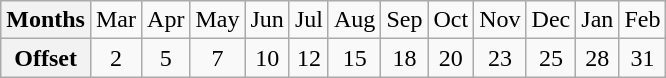<table class="wikitable" style="text-align:center;">
<tr>
<th>Months</th>
<td>Mar</td>
<td>Apr</td>
<td>May</td>
<td>Jun</td>
<td>Jul</td>
<td>Aug</td>
<td>Sep</td>
<td>Oct</td>
<td>Nov</td>
<td>Dec</td>
<td>Jan</td>
<td>Feb</td>
</tr>
<tr>
<th>Offset</th>
<td>2</td>
<td>5</td>
<td>7</td>
<td>10</td>
<td>12</td>
<td>15</td>
<td>18</td>
<td>20</td>
<td>23</td>
<td>25</td>
<td>28</td>
<td>31</td>
</tr>
</table>
